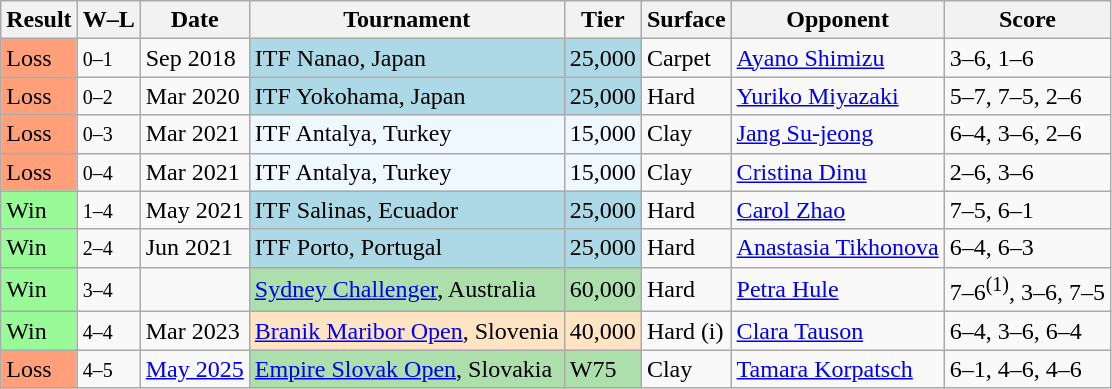<table class="sortable wikitable">
<tr>
<th>Result</th>
<th class="unsortable">W–L</th>
<th>Date</th>
<th>Tournament</th>
<th>Tier</th>
<th>Surface</th>
<th>Opponent</th>
<th class="unsortable">Score</th>
</tr>
<tr>
<td bgcolor="FFA07A">Loss</td>
<td><small>0–1</small></td>
<td>Sep 2018</td>
<td style="background:lightblue;">ITF Nanao, Japan</td>
<td style="background:lightblue;">25,000</td>
<td>Carpet</td>
<td> <a href='#'>Ayano Shimizu</a></td>
<td>3–6, 1–6</td>
</tr>
<tr>
<td bgcolor="FFA07A">Loss</td>
<td><small>0–2</small></td>
<td>Mar 2020</td>
<td style="background:lightblue;">ITF Yokohama, Japan</td>
<td style="background:lightblue;">25,000</td>
<td>Hard</td>
<td> <a href='#'>Yuriko Miyazaki</a></td>
<td>5–7, 7–5, 2–6</td>
</tr>
<tr>
<td bgcolor="FFA07A">Loss</td>
<td><small>0–3</small></td>
<td>Mar 2021</td>
<td style="background:#f0f8ff;">ITF Antalya, Turkey</td>
<td style="background:#f0f8ff;">15,000</td>
<td>Clay</td>
<td> <a href='#'>Jang Su-jeong</a></td>
<td>6–4, 3–6, 2–6</td>
</tr>
<tr>
<td bgcolor="FFA07A">Loss</td>
<td><small>0–4</small></td>
<td>Mar 2021</td>
<td style="background:#f0f8ff;">ITF Antalya, Turkey</td>
<td style="background:#f0f8ff;">15,000</td>
<td>Clay</td>
<td> <a href='#'>Cristina Dinu</a></td>
<td>2–6, 3–6</td>
</tr>
<tr>
<td bgcolor="98FB98">Win</td>
<td><small>1–4</small></td>
<td>May 2021</td>
<td style="background:lightblue;">ITF Salinas, Ecuador</td>
<td style="background:lightblue;">25,000</td>
<td>Hard</td>
<td> <a href='#'>Carol Zhao</a></td>
<td>7–5, 6–1</td>
</tr>
<tr>
<td bgcolor="98FB98">Win</td>
<td><small>2–4</small></td>
<td>Jun 2021</td>
<td style="background:lightblue;">ITF Porto, Portugal</td>
<td style="background:lightblue;">25,000</td>
<td>Hard</td>
<td> <a href='#'>Anastasia Tikhonova</a></td>
<td>6–4, 6–3</td>
</tr>
<tr>
<td bgcolor=98FB98>Win</td>
<td><small>3–4</small></td>
<td><a href='#'></a></td>
<td style="background:#addfad;"><a href='#'>Sydney Challenger</a>, Australia</td>
<td style="background:#addfad;">60,000</td>
<td>Hard</td>
<td> <a href='#'>Petra Hule</a></td>
<td>7–6<sup>(1)</sup>, 3–6, 7–5</td>
</tr>
<tr>
<td bgcolor=98FB98>Win</td>
<td><small>4–4</small></td>
<td>Mar 2023</td>
<td bgcolor=ffe4c4><a href='#'>Branik Maribor Open</a>, Slovenia</td>
<td bgcolor=ffe4c4>40,000</td>
<td>Hard (i)</td>
<td> <a href='#'>Clara Tauson</a></td>
<td>6–4, 3–6, 6–4</td>
</tr>
<tr>
<td bgcolor="FFA07A">Loss</td>
<td><small>4–5</small></td>
<td><a href='#'>May 2025</a></td>
<td style="background:#addfad;"><a href='#'>Empire Slovak Open</a>, Slovakia</td>
<td style="background:#addfad;">W75</td>
<td>Clay</td>
<td> <a href='#'>Tamara Korpatsch</a></td>
<td>6–1, 4–6, 4–6</td>
</tr>
</table>
